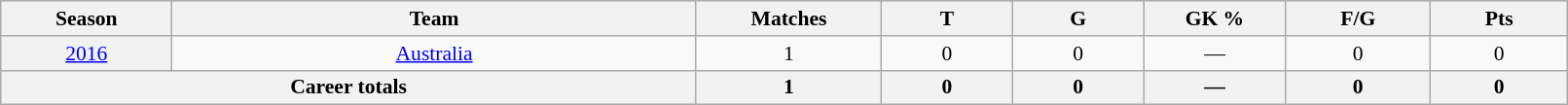<table class="wikitable sortable"  style="font-size:90%; text-align:center; width:85%;">
<tr>
<th width=2%>Season</th>
<th width=8%>Team</th>
<th width=2%>Matches</th>
<th width=2%>T</th>
<th width=2%>G</th>
<th width=2%>GK %</th>
<th width=2%>F/G</th>
<th width=2%>Pts</th>
</tr>
<tr>
<th scope="row" style="text-align:center; font-weight:normal"><a href='#'>2016</a></th>
<td style="text-align:center;"> <a href='#'>Australia</a></td>
<td>1</td>
<td>0</td>
<td>0</td>
<td>—</td>
<td>0</td>
<td>0</td>
</tr>
<tr class="sortbottom">
<th colspan=2>Career totals</th>
<th>1</th>
<th>0</th>
<th>0</th>
<th>—</th>
<th>0</th>
<th>0</th>
</tr>
</table>
